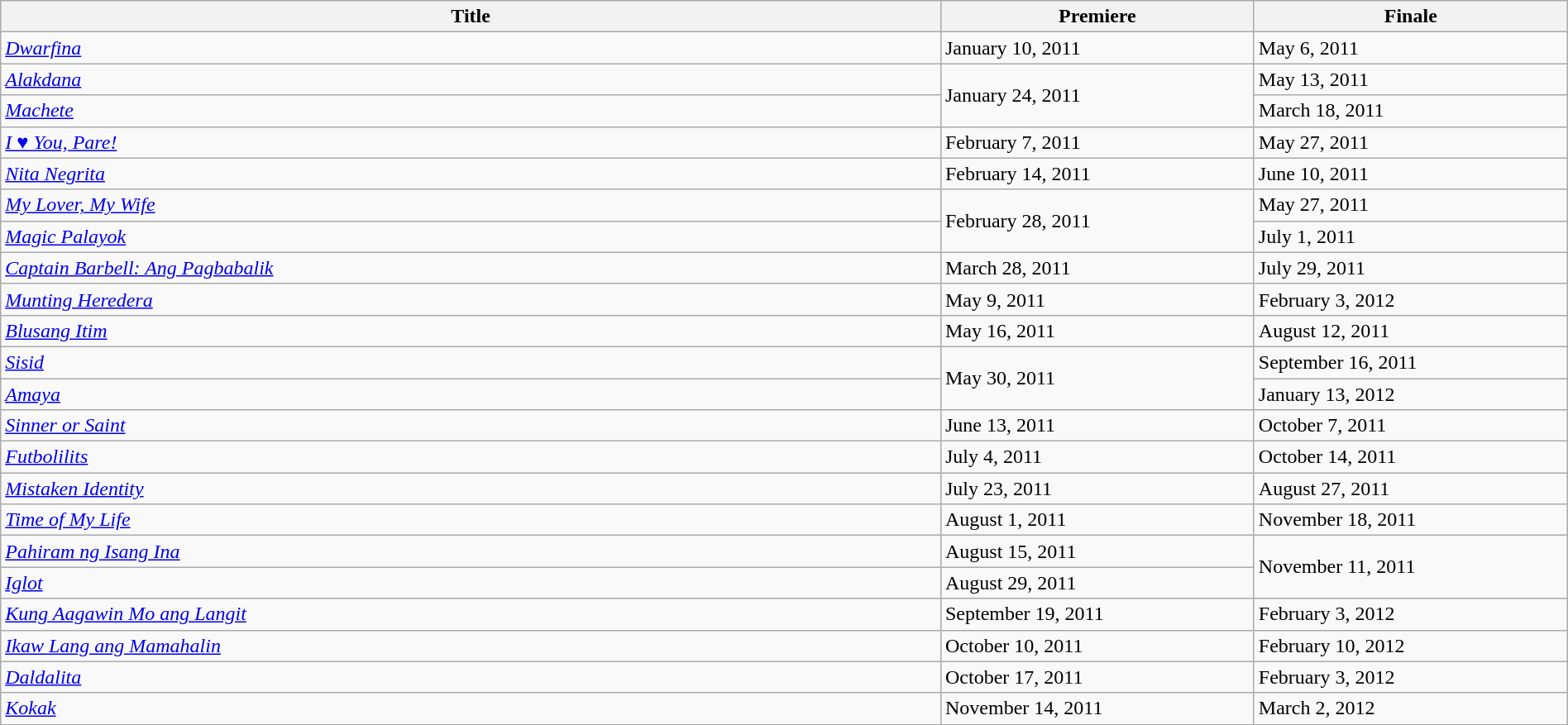<table class="wikitable sortable" width="100%">
<tr>
<th style="width:60%;">Title</th>
<th style="width:20%;">Premiere</th>
<th style="width:20%;">Finale</th>
</tr>
<tr>
<td><em><a href='#'>Dwarfina</a></em></td>
<td>January 10, 2011</td>
<td>May 6, 2011</td>
</tr>
<tr>
<td><em><a href='#'>Alakdana</a></em> </td>
<td rowspan=2>January 24, 2011</td>
<td>May 13, 2011</td>
</tr>
<tr>
<td><em><a href='#'>Machete</a></em></td>
<td>March 18, 2011</td>
</tr>
<tr>
<td><em><a href='#'>I ♥ You, Pare!</a></em> </td>
<td>February 7, 2011</td>
<td>May 27, 2011</td>
</tr>
<tr>
<td><em><a href='#'>Nita Negrita</a></em> </td>
<td>February 14, 2011</td>
<td>June 10, 2011</td>
</tr>
<tr>
<td><em><a href='#'>My Lover, My Wife</a></em></td>
<td rowspan=2>February 28, 2011</td>
<td>May 27, 2011</td>
</tr>
<tr>
<td><em><a href='#'>Magic Palayok</a></em> </td>
<td>July 1, 2011</td>
</tr>
<tr>
<td><em><a href='#'>Captain Barbell: Ang Pagbabalik</a></em> </td>
<td>March 28, 2011</td>
<td>July 29, 2011</td>
</tr>
<tr>
<td><em><a href='#'>Munting Heredera</a></em> </td>
<td>May 9, 2011</td>
<td>February 3, 2012</td>
</tr>
<tr>
<td><em><a href='#'>Blusang Itim</a></em> </td>
<td>May 16, 2011</td>
<td>August 12, 2011</td>
</tr>
<tr>
<td><em><a href='#'>Sisid</a></em> </td>
<td rowspan=2>May 30, 2011</td>
<td>September 16, 2011</td>
</tr>
<tr>
<td><em><a href='#'>Amaya</a></em></td>
<td>January 13, 2012</td>
</tr>
<tr>
<td><em><a href='#'>Sinner or Saint</a></em></td>
<td>June 13, 2011</td>
<td>October 7, 2011</td>
</tr>
<tr>
<td><em><a href='#'>Futbolilits</a></em></td>
<td>July 4, 2011</td>
<td>October 14, 2011</td>
</tr>
<tr>
<td><em><a href='#'>Mistaken Identity</a></em></td>
<td>July 23, 2011</td>
<td>August 27, 2011</td>
</tr>
<tr>
<td><em><a href='#'>Time of My Life</a></em></td>
<td>August 1, 2011</td>
<td>November 18, 2011</td>
</tr>
<tr>
<td><em><a href='#'>Pahiram ng Isang Ina</a></em> </td>
<td>August 15, 2011</td>
<td rowspan=2>November 11, 2011</td>
</tr>
<tr>
<td><em><a href='#'>Iglot</a></em></td>
<td>August 29, 2011</td>
</tr>
<tr>
<td><em><a href='#'>Kung Aagawin Mo ang Langit</a></em> </td>
<td>September 19, 2011</td>
<td>February 3, 2012</td>
</tr>
<tr>
<td><em><a href='#'>Ikaw Lang ang Mamahalin</a></em> </td>
<td>October 10, 2011</td>
<td>February 10, 2012</td>
</tr>
<tr>
<td><em><a href='#'>Daldalita</a></em></td>
<td>October 17, 2011</td>
<td>February 3, 2012</td>
</tr>
<tr>
<td><em><a href='#'>Kokak</a></em> </td>
<td>November 14, 2011</td>
<td>March 2, 2012</td>
</tr>
</table>
